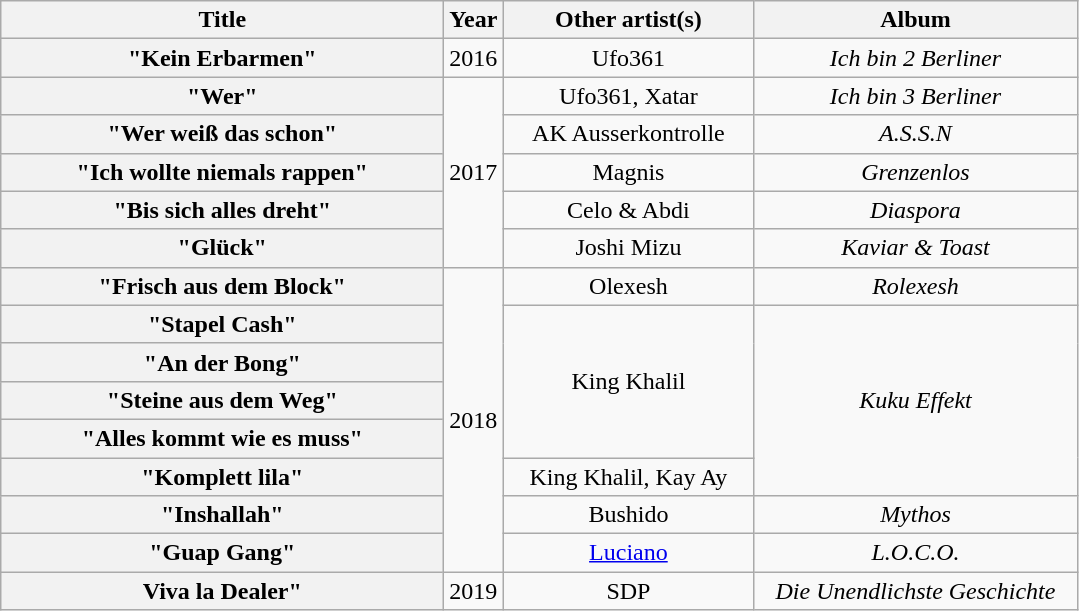<table class="wikitable plainrowheaders" style="text-align:center;">
<tr>
<th scope="col" style="width:18em;">Title</th>
<th scope="col">Year</th>
<th scope="col" style="width:10em;">Other artist(s)</th>
<th scope="col" style="width:13em;">Album</th>
</tr>
<tr>
<th scope="row">"Kein Erbarmen"</th>
<td>2016</td>
<td>Ufo361</td>
<td><em>Ich bin 2 Berliner</em></td>
</tr>
<tr>
<th scope="row">"Wer"</th>
<td rowspan="5">2017</td>
<td>Ufo361, Xatar</td>
<td><em>Ich bin 3 Berliner</em></td>
</tr>
<tr>
<th scope="row">"Wer weiß das schon"</th>
<td>AK Ausserkontrolle</td>
<td><em>A.S.S.N</em></td>
</tr>
<tr>
<th scope="row">"Ich wollte niemals rappen"</th>
<td>Magnis</td>
<td><em>Grenzenlos</em></td>
</tr>
<tr>
<th scope="row">"Bis sich alles dreht"</th>
<td>Celo & Abdi</td>
<td><em>Diaspora</em></td>
</tr>
<tr>
<th scope="row">"Glück"</th>
<td>Joshi Mizu</td>
<td><em>Kaviar & Toast</em></td>
</tr>
<tr>
<th scope="row">"Frisch aus dem Block"</th>
<td rowspan="8">2018</td>
<td>Olexesh</td>
<td><em>Rolexesh</em></td>
</tr>
<tr>
<th scope="row">"Stapel Cash"</th>
<td rowspan="4">King Khalil</td>
<td rowspan="5"><em>Kuku Effekt</em></td>
</tr>
<tr>
<th scope="row">"An der Bong"</th>
</tr>
<tr>
<th scope="row">"Steine aus dem Weg"</th>
</tr>
<tr>
<th scope="row">"Alles kommt wie es muss"</th>
</tr>
<tr>
<th scope="row">"Komplett lila"</th>
<td>King Khalil, Kay Ay</td>
</tr>
<tr>
<th scope="row">"Inshallah"</th>
<td>Bushido</td>
<td><em>Mythos</em></td>
</tr>
<tr>
<th scope="row">"Guap Gang"</th>
<td><a href='#'>Luciano</a></td>
<td><em>L.O.C.O.</em></td>
</tr>
<tr>
<th scope="row">Viva la Dealer"</th>
<td>2019</td>
<td>SDP</td>
<td><em>Die Unendlichste Geschichte</em></td>
</tr>
</table>
